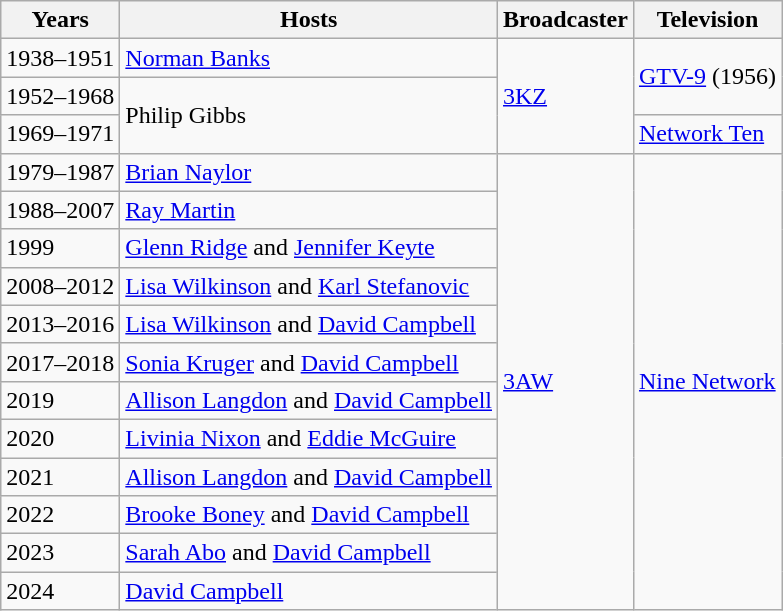<table class="wikitable">
<tr>
<th>Years</th>
<th>Hosts</th>
<th>Broadcaster</th>
<th>Television</th>
</tr>
<tr>
<td>1938–1951</td>
<td><a href='#'>Norman Banks</a></td>
<td rowspan="3"><a href='#'>3KZ</a></td>
<td rowspan="2"><a href='#'>GTV-9</a> (1956)</td>
</tr>
<tr>
<td>1952–1968</td>
<td rowspan="2">Philip Gibbs</td>
</tr>
<tr>
<td>1969–1971</td>
<td><a href='#'>Network Ten</a></td>
</tr>
<tr>
<td>1979–1987</td>
<td><a href='#'>Brian Naylor</a></td>
<td rowspan="12"><a href='#'>3AW</a></td>
<td rowspan="12"><a href='#'>Nine Network</a></td>
</tr>
<tr>
<td>1988–2007</td>
<td><a href='#'>Ray Martin</a></td>
</tr>
<tr>
<td>1999</td>
<td><a href='#'>Glenn Ridge</a> and <a href='#'>Jennifer Keyte</a></td>
</tr>
<tr>
<td>2008–2012</td>
<td><a href='#'>Lisa Wilkinson</a> and <a href='#'>Karl Stefanovic</a></td>
</tr>
<tr>
<td>2013–2016</td>
<td><a href='#'>Lisa Wilkinson</a> and <a href='#'>David Campbell</a></td>
</tr>
<tr>
<td>2017–2018</td>
<td><a href='#'>Sonia Kruger</a> and <a href='#'>David Campbell</a></td>
</tr>
<tr>
<td>2019</td>
<td><a href='#'>Allison Langdon</a> and <a href='#'>David Campbell</a></td>
</tr>
<tr>
<td>2020</td>
<td><a href='#'>Livinia Nixon</a> and <a href='#'>Eddie McGuire</a></td>
</tr>
<tr>
<td>2021</td>
<td><a href='#'>Allison Langdon</a> and <a href='#'>David Campbell</a></td>
</tr>
<tr>
<td>2022</td>
<td><a href='#'>Brooke Boney</a> and <a href='#'>David Campbell</a></td>
</tr>
<tr>
<td>2023</td>
<td><a href='#'>Sarah Abo</a> and <a href='#'>David Campbell</a></td>
</tr>
<tr>
<td>2024</td>
<td><a href='#'>David Campbell</a></td>
</tr>
</table>
